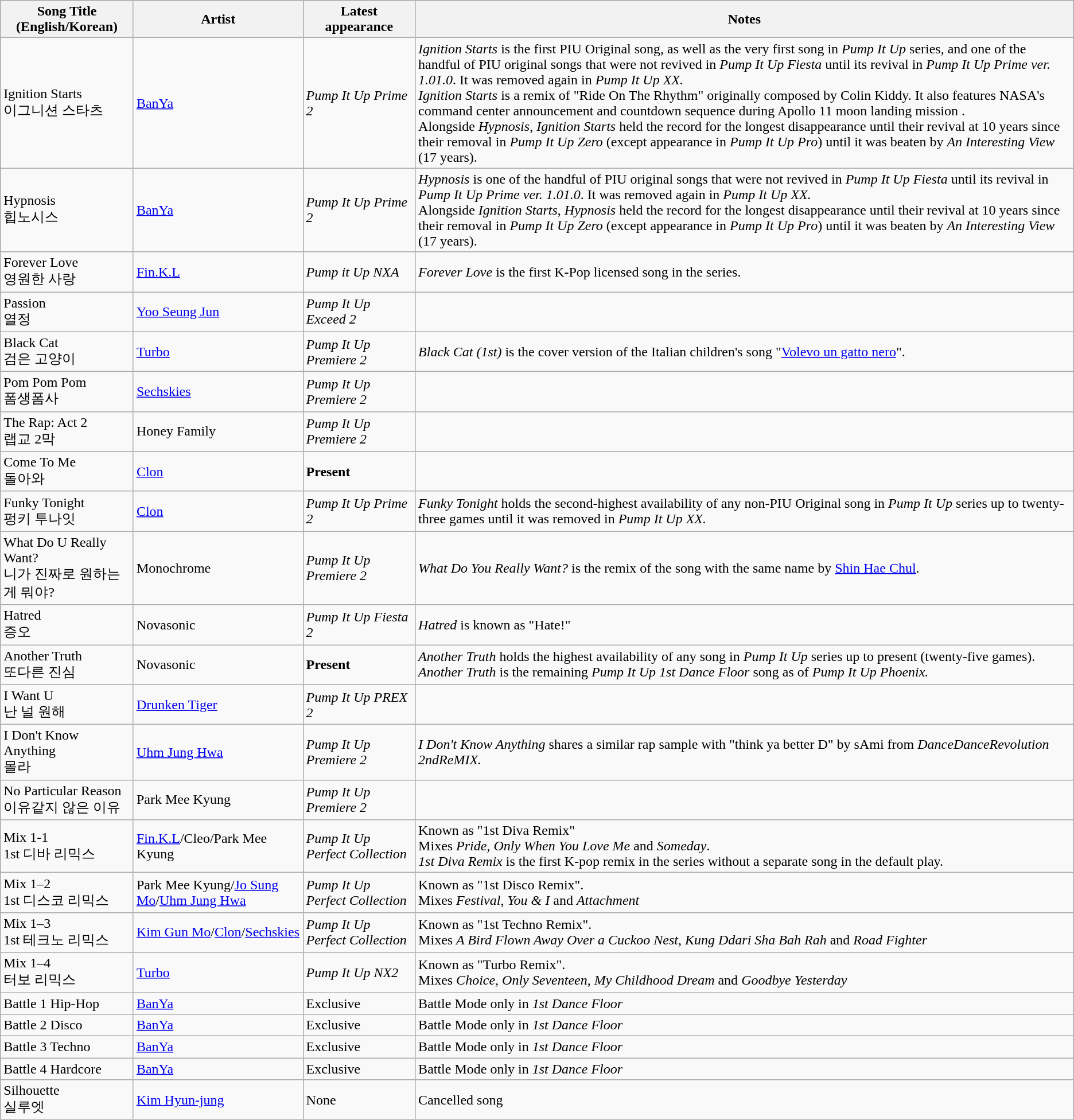<table class="wikitable sortable">
<tr>
<th>Song Title<br>(English/Korean)</th>
<th>Artist</th>
<th>Latest appearance</th>
<th>Notes</th>
</tr>
<tr>
<td>Ignition Starts<br>이그니션 스타츠</td>
<td><a href='#'>BanYa</a></td>
<td><em>Pump It Up Prime 2</em></td>
<td><em>Ignition Starts</em> is the first PIU Original song, as well as the very first song in <em>Pump It Up</em> series, and one of the handful of PIU original songs that were not revived in <em>Pump It Up Fiesta </em>until its revival in <em>Pump It Up Prime ver. 1.01.0</em>.  It was removed again in <em>Pump It Up XX.</em><br><em>Ignition Starts</em> is a remix of "Ride On The Rhythm" originally composed by Colin Kiddy. It also features NASA's command center announcement and countdown sequence during Apollo 11 moon landing mission .<br>Alongside <em>Hypnosis</em>, <em>Ignition Starts</em> held the record for the longest disappearance until their revival at 10 years since their removal in <em>Pump It Up Zero</em> (except appearance in <em>Pump It Up Pro</em>) until it was beaten by <em>An Interesting View</em> (17 years).</td>
</tr>
<tr>
<td>Hypnosis<br>힙노시스</td>
<td><a href='#'>BanYa</a></td>
<td><em>Pump It Up Prime 2</em></td>
<td><em>Hypnosis</em> is one of the handful of PIU original songs that were not revived in <em>Pump It Up Fiesta</em> until its revival in <em>Pump It Up Prime ver. 1.01.0</em>. It was removed again in <em>Pump It Up XX.</em><br>Alongside <em>Ignition Starts</em>, <em>Hypnosis</em> held the record for the longest disappearance until their revival at 10 years since their removal in <em>Pump It Up Zero</em> (except appearance in <em>Pump It Up Pro</em>) until it was beaten by <em>An Interesting View</em> (17 years).</td>
</tr>
<tr>
<td>Forever Love<br>영원한 사랑</td>
<td><a href='#'>Fin.K.L</a></td>
<td><em>Pump it Up NXA</em></td>
<td><em>Forever Love</em> is the first K-Pop licensed song in the series.</td>
</tr>
<tr>
<td>Passion<br>열정</td>
<td><a href='#'>Yoo Seung Jun</a></td>
<td><em>Pump It Up Exceed 2</em></td>
<td></td>
</tr>
<tr>
<td>Black Cat<br>검은 고양이</td>
<td><a href='#'>Turbo</a></td>
<td><em>Pump It Up Premiere 2</em></td>
<td><em>Black Cat (1st)</em> is the cover version of the Italian children's song "<a href='#'>Volevo un gatto nero</a>".</td>
</tr>
<tr>
<td>Pom Pom Pom<br>폼생폼사</td>
<td><a href='#'>Sechskies</a></td>
<td><em>Pump It Up Premiere 2</em></td>
<td></td>
</tr>
<tr>
<td>The Rap: Act 2<br>랩교 2막</td>
<td>Honey Family</td>
<td><em>Pump It Up Premiere 2</em></td>
<td></td>
</tr>
<tr>
<td>Come To Me<br>돌아와</td>
<td><a href='#'>Clon</a></td>
<td><strong>Present</strong></td>
<td></td>
</tr>
<tr>
<td>Funky Tonight<br>펑키 투나잇</td>
<td><a href='#'>Clon</a></td>
<td><em>Pump It Up Prime 2</em></td>
<td><em>Funky Tonight</em> holds the second-highest availability of any non-PIU Original song in <em>Pump It Up</em> series up to twenty-three games until it was removed in <em>Pump It Up XX.</em></td>
</tr>
<tr>
<td>What Do U Really Want?<br>니가 진짜로 원하는게 뭐야?</td>
<td>Monochrome</td>
<td><em>Pump It Up Premiere 2</em></td>
<td><em>What Do You Really Want?</em> is the remix of the song with the same name by <a href='#'>Shin Hae Chul</a>.</td>
</tr>
<tr>
<td>Hatred<br>증오</td>
<td>Novasonic</td>
<td><em>Pump It Up Fiesta 2</em></td>
<td><em>Hatred</em> is known as "Hate!"</td>
</tr>
<tr>
<td>Another Truth<br>또다른 진심</td>
<td>Novasonic</td>
<td><strong>Present</strong></td>
<td><em>Another Truth</em> holds the highest availability of any song in <em>Pump It Up</em> series up to present (twenty-five games).<br><em>Another Truth</em> is the remaining <em>Pump It Up 1st Dance Floor</em> song as of <em>Pump It Up Phoenix.</em></td>
</tr>
<tr>
<td>I Want U<br>난 널 원해</td>
<td><a href='#'>Drunken Tiger</a></td>
<td><em>Pump It Up PREX 2</em></td>
<td></td>
</tr>
<tr>
<td>I Don't Know Anything<br>몰라</td>
<td><a href='#'>Uhm Jung Hwa</a></td>
<td><em>Pump It Up Premiere 2</em></td>
<td><em>I Don't Know Anything</em> shares a similar rap sample with "think ya better D" by sAmi from <em>DanceDanceRevolution 2ndReMIX.</em></td>
</tr>
<tr>
<td>No Particular Reason<br>이유같지 않은 이유</td>
<td>Park Mee Kyung</td>
<td><em>Pump It Up Premiere 2</em></td>
<td></td>
</tr>
<tr>
<td>Mix 1-1<br>1st 디바 리믹스</td>
<td><a href='#'>Fin.K.L</a>/Cleo/Park Mee Kyung</td>
<td><em>Pump It Up Perfect Collection</em></td>
<td>Known as "1st Diva Remix"<br>Mixes <em>Pride</em>, <em>Only When You Love Me</em> and <em>Someday</em>.<br><em>1st Diva Remix</em> is the first K-pop remix in the series without a separate song in the default play.</td>
</tr>
<tr>
<td>Mix 1–2<br>1st 디스코 리믹스</td>
<td>Park Mee Kyung/<a href='#'>Jo Sung Mo</a>/<a href='#'>Uhm Jung Hwa</a></td>
<td><em>Pump It Up Perfect Collection</em></td>
<td>Known as "1st Disco Remix".<br>Mixes <em>Festival</em>, <em>You & I</em> and <em>Attachment</em></td>
</tr>
<tr>
<td>Mix 1–3<br>1st 테크노 리믹스</td>
<td><a href='#'>Kim Gun Mo</a>/<a href='#'>Clon</a>/<a href='#'>Sechskies</a></td>
<td><em>Pump It Up Perfect Collection</em></td>
<td>Known as "1st Techno Remix".<br>Mixes <em>A Bird Flown Away Over a Cuckoo Nest</em>, <em>Kung Ddari Sha Bah Rah</em> and <em>Road Fighter</em></td>
</tr>
<tr>
<td>Mix 1–4<br>터보 리믹스</td>
<td><a href='#'>Turbo</a></td>
<td><em>Pump It Up NX2</em></td>
<td>Known as "Turbo Remix".<br>Mixes <em>Choice</em>, <em>Only Seventeen</em>, <em>My Childhood Dream</em> and <em>Goodbye Yesterday</em></td>
</tr>
<tr>
<td>Battle 1 Hip-Hop</td>
<td><a href='#'>BanYa</a></td>
<td>Exclusive</td>
<td>Battle Mode only in <em>1st Dance Floor</em></td>
</tr>
<tr>
<td>Battle 2 Disco</td>
<td><a href='#'>BanYa</a></td>
<td>Exclusive</td>
<td>Battle Mode only in <em>1st Dance Floor</em></td>
</tr>
<tr>
<td>Battle 3 Techno</td>
<td><a href='#'>BanYa</a></td>
<td>Exclusive</td>
<td>Battle Mode only in <em>1st Dance Floor</em></td>
</tr>
<tr>
<td>Battle 4 Hardcore</td>
<td><a href='#'>BanYa</a></td>
<td>Exclusive</td>
<td>Battle Mode only in <em>1st Dance Floor</em></td>
</tr>
<tr>
<td>Silhouette<br>실루엣</td>
<td><a href='#'>Kim Hyun-jung</a></td>
<td>None</td>
<td>Cancelled song</td>
</tr>
</table>
